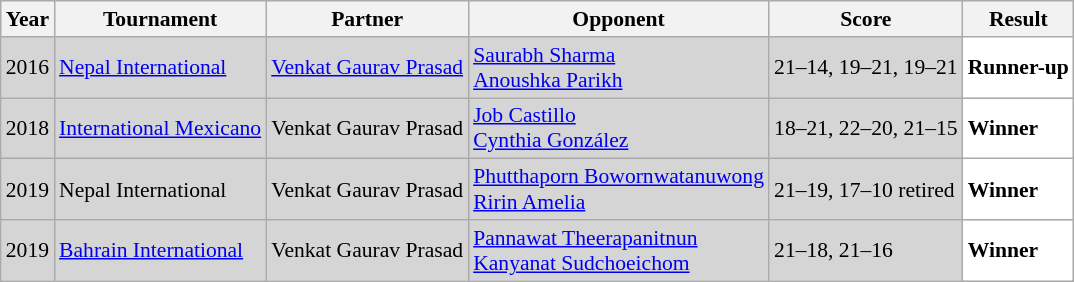<table class="sortable wikitable" style="font-size: 90%;">
<tr>
<th>Year</th>
<th>Tournament</th>
<th>Partner</th>
<th>Opponent</th>
<th>Score</th>
<th>Result</th>
</tr>
<tr style="background:#D5D5D5">
<td align="center">2016</td>
<td align="left"><a href='#'>Nepal International</a></td>
<td align="left"> <a href='#'>Venkat Gaurav Prasad</a></td>
<td align="left"> <a href='#'>Saurabh Sharma</a><br> <a href='#'>Anoushka Parikh</a></td>
<td align="left">21–14, 19–21, 19–21</td>
<td style="text-align:left; background:white"> <strong>Runner-up</strong></td>
</tr>
<tr style="background:#D5D5D5">
<td align="center">2018</td>
<td align="left"><a href='#'>International Mexicano</a></td>
<td align="left"> Venkat Gaurav Prasad</td>
<td align="left"> <a href='#'>Job Castillo</a><br> <a href='#'>Cynthia González</a></td>
<td align="left">18–21, 22–20, 21–15</td>
<td style="text-align:left; background:white"> <strong>Winner</strong></td>
</tr>
<tr style="background:#D5D5D5">
<td align="center">2019</td>
<td align="left">Nepal International</td>
<td align="left"> Venkat Gaurav Prasad</td>
<td align="left"> <a href='#'>Phutthaporn Bowornwatanuwong</a><br> <a href='#'>Ririn Amelia</a></td>
<td align="left">21–19, 17–10 retired</td>
<td style="text-align:left; background:white"> <strong>Winner</strong></td>
</tr>
<tr style="background:#D5D5D5">
<td align="center">2019</td>
<td align="left"><a href='#'>Bahrain International</a></td>
<td align="left"> Venkat Gaurav Prasad</td>
<td align="left"> <a href='#'>Pannawat Theerapanitnun</a><br> <a href='#'>Kanyanat Sudchoeichom</a></td>
<td align="left">21–18, 21–16</td>
<td style="text-align:left; background:white"> <strong>Winner</strong></td>
</tr>
</table>
